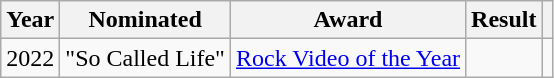<table class="wikitable">
<tr>
<th>Year</th>
<th>Nominated</th>
<th>Award</th>
<th>Result</th>
<th></th>
</tr>
<tr>
<td>2022</td>
<td>"So Called Life"</td>
<td><a href='#'>Rock Video of the Year</a></td>
<td></td>
<td style="text-align:center;"></td>
</tr>
</table>
